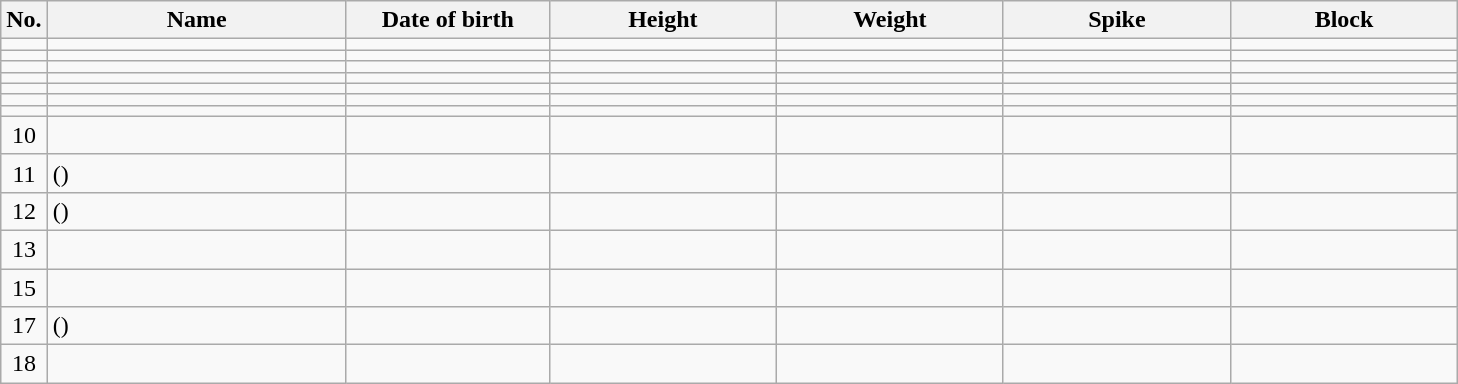<table class="wikitable sortable" style="font-size:100%; text-align:center;">
<tr>
<th>No.</th>
<th style="width:12em">Name</th>
<th style="width:8em">Date of birth</th>
<th style="width:9em">Height</th>
<th style="width:9em">Weight</th>
<th style="width:9em">Spike</th>
<th style="width:9em">Block</th>
</tr>
<tr>
<td></td>
<td align=left> </td>
<td align=right></td>
<td></td>
<td></td>
<td></td>
<td></td>
</tr>
<tr>
<td></td>
<td align=left> </td>
<td align=right></td>
<td></td>
<td></td>
<td></td>
<td></td>
</tr>
<tr>
<td></td>
<td align=left> </td>
<td align=right></td>
<td></td>
<td></td>
<td></td>
<td></td>
</tr>
<tr>
<td></td>
<td align=left> </td>
<td align=right></td>
<td></td>
<td></td>
<td></td>
<td></td>
</tr>
<tr>
<td></td>
<td align=left> </td>
<td align=right></td>
<td></td>
<td></td>
<td></td>
<td></td>
</tr>
<tr>
<td></td>
<td align=left></td>
<td align=right></td>
<td></td>
<td></td>
<td></td>
<td></td>
</tr>
<tr>
<td></td>
<td align=left> </td>
<td align=right></td>
<td></td>
<td></td>
<td></td>
<td></td>
</tr>
<tr>
<td>10</td>
<td align=left> </td>
<td align=right></td>
<td></td>
<td></td>
<td></td>
<td></td>
</tr>
<tr>
<td>11</td>
<td align=left>  ()</td>
<td align=right></td>
<td></td>
<td></td>
<td></td>
<td></td>
</tr>
<tr>
<td>12</td>
<td align=left>  ()</td>
<td align=right></td>
<td></td>
<td></td>
<td></td>
<td></td>
</tr>
<tr>
<td>13</td>
<td align=left> </td>
<td align=right></td>
<td></td>
<td></td>
<td></td>
<td></td>
</tr>
<tr>
<td>15</td>
<td align=left> </td>
<td align=right></td>
<td></td>
<td></td>
<td></td>
<td></td>
</tr>
<tr>
<td>17</td>
<td align=left>  ()</td>
<td align=right></td>
<td></td>
<td></td>
<td></td>
<td></td>
</tr>
<tr>
<td>18</td>
<td align=left> </td>
<td align=right></td>
<td></td>
<td></td>
<td></td>
<td></td>
</tr>
</table>
